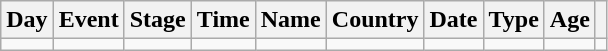<table class="wikitable">
<tr>
<th>Day</th>
<th>Event</th>
<th>Stage</th>
<th>Time</th>
<th>Name</th>
<th>Country</th>
<th>Date</th>
<th>Type</th>
<th>Age</th>
<th></th>
</tr>
<tr>
<td style="text-align:center;"></td>
<td></td>
<td></td>
<td></td>
<td></td>
<td></td>
<td></td>
<td></td>
<td></td>
<td style="text-align:center;"></td>
</tr>
</table>
